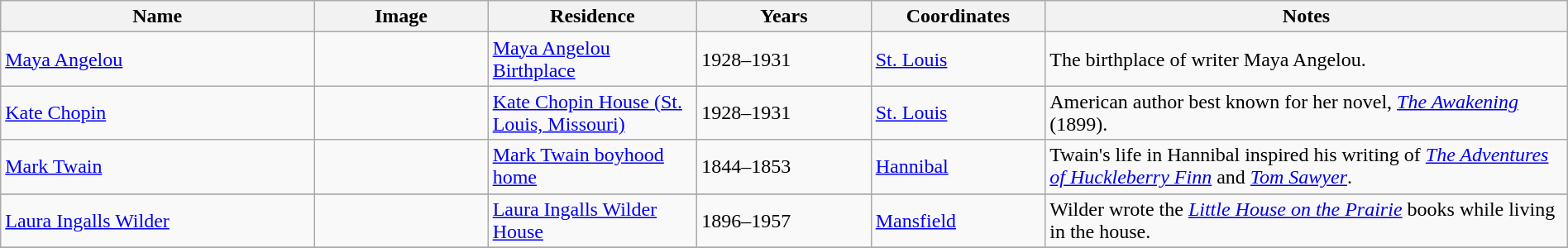<table class="wikitable sortable" style="width: 100%">
<tr>
<th width="18%">Name</th>
<th width="10%">Image</th>
<th width="12%">Residence</th>
<th width="10%">Years</th>
<th width="10%">Coordinates</th>
<th width="30%">Notes</th>
</tr>
<tr>
<td><a href='#'>Maya Angelou</a></td>
<td></td>
<td><a href='#'>Maya Angelou Birthplace</a></td>
<td>1928–1931</td>
<td><a href='#'>St. Louis</a> <br> </td>
<td>The birthplace of writer Maya Angelou.</td>
</tr>
<tr>
<td><a href='#'>Kate Chopin</a></td>
<td></td>
<td><a href='#'>Kate Chopin House (St. Louis, Missouri)</a></td>
<td>1928–1931</td>
<td><a href='#'>St. Louis</a> <br> </td>
<td>American author best known for her novel, <em><a href='#'>The Awakening</a></em> (1899).</td>
</tr>
<tr>
<td><a href='#'>Mark Twain</a></td>
<td></td>
<td><a href='#'>Mark Twain boyhood home</a></td>
<td>1844–1853</td>
<td><a href='#'>Hannibal</a> <br></td>
<td>Twain's life in Hannibal inspired his writing of <em><a href='#'>The Adventures of Huckleberry Finn</a></em> and <em><a href='#'>Tom Sawyer</a></em>.</td>
</tr>
<tr>
</tr>
<tr>
<td><a href='#'>Laura Ingalls Wilder</a></td>
<td></td>
<td><a href='#'>Laura Ingalls Wilder House</a></td>
<td>1896–1957</td>
<td><a href='#'>Mansfield</a> <br></td>
<td>Wilder wrote the <em><a href='#'>Little House on the Prairie</a></em> books while living in the house.</td>
</tr>
<tr>
</tr>
</table>
